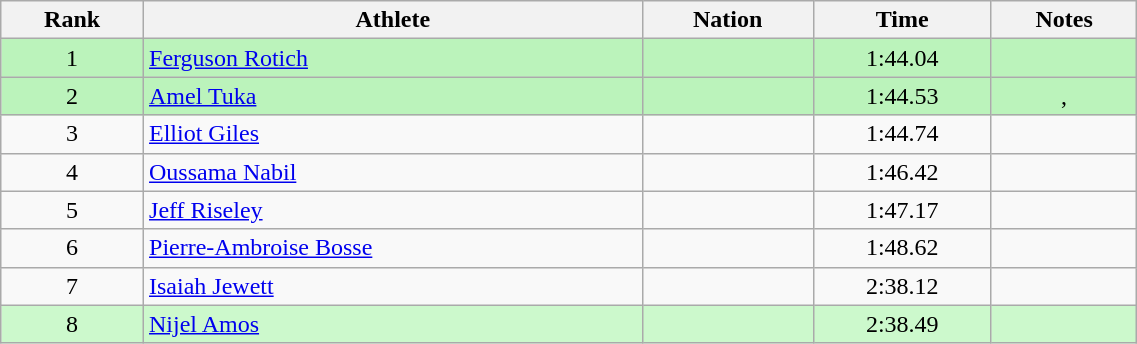<table class="wikitable sortable" style="text-align:center;width: 60%;">
<tr>
<th>Rank</th>
<th>Athlete</th>
<th>Nation</th>
<th>Time</th>
<th>Notes</th>
</tr>
<tr bgcolor=#bbf3bb>
<td>1</td>
<td align="left"><a href='#'>Ferguson Rotich</a></td>
<td align="left"></td>
<td>1:44.04</td>
<td></td>
</tr>
<tr bgcolor=#bbf3bb>
<td>2</td>
<td align="left"><a href='#'>Amel Tuka</a></td>
<td align="left"></td>
<td>1:44.53</td>
<td>, </td>
</tr>
<tr>
<td>3</td>
<td align="left"><a href='#'>Elliot Giles</a></td>
<td align="left"></td>
<td>1:44.74</td>
<td></td>
</tr>
<tr>
<td>4</td>
<td align="left"><a href='#'>Oussama Nabil</a></td>
<td align="left"></td>
<td>1:46.42</td>
<td></td>
</tr>
<tr>
<td>5</td>
<td align="left"><a href='#'>Jeff Riseley</a></td>
<td align="left"></td>
<td>1:47.17</td>
<td></td>
</tr>
<tr>
<td>6</td>
<td align="left"><a href='#'>Pierre-Ambroise Bosse</a></td>
<td align="left"></td>
<td>1:48.62</td>
<td></td>
</tr>
<tr>
<td>7</td>
<td align="left"><a href='#'>Isaiah Jewett</a></td>
<td align="left"></td>
<td>2:38.12</td>
<td></td>
</tr>
<tr bgcolor=ccf9cc>
<td>8</td>
<td align="left"><a href='#'>Nijel Amos</a></td>
<td align="left"></td>
<td>2:38.49</td>
<td></td>
</tr>
</table>
